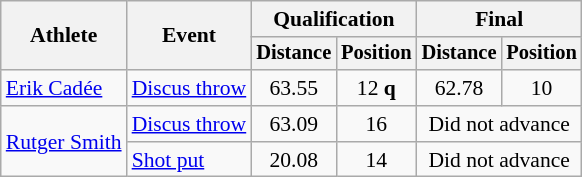<table class=wikitable style="font-size:90%">
<tr>
<th rowspan="2">Athlete</th>
<th rowspan="2">Event</th>
<th colspan="2">Qualification</th>
<th colspan="2">Final</th>
</tr>
<tr style="font-size:95%">
<th>Distance</th>
<th>Position</th>
<th>Distance</th>
<th>Position</th>
</tr>
<tr align=center>
<td align=left><a href='#'>Erik Cadée</a></td>
<td align=left><a href='#'>Discus throw</a></td>
<td>63.55</td>
<td>12 <strong>q</strong></td>
<td>62.78</td>
<td>10</td>
</tr>
<tr align=center>
<td align=left rowspan=2><a href='#'>Rutger Smith</a></td>
<td align=left><a href='#'>Discus throw</a></td>
<td>63.09</td>
<td>16</td>
<td colspan=2>Did not advance</td>
</tr>
<tr align=center>
<td align=left><a href='#'>Shot put</a></td>
<td>20.08</td>
<td>14</td>
<td colspan=2>Did not advance</td>
</tr>
</table>
